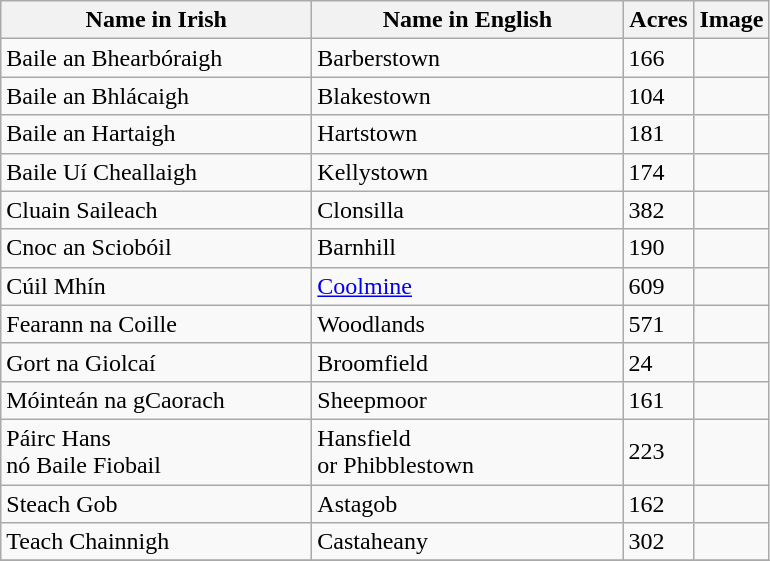<table class="wikitable">
<tr>
<th style="width:200px">Name in Irish</th>
<th style="width:200px">Name in English</th>
<th style="width:40px">Acres</th>
<th style="width:160">Image</th>
</tr>
<tr>
<td>Baile an Bhearbóraigh</td>
<td>Barberstown</td>
<td>166</td>
<td></td>
</tr>
<tr>
<td>Baile an Bhlácaigh</td>
<td>Blakestown</td>
<td>104</td>
<td></td>
</tr>
<tr>
<td>Baile an Hartaigh</td>
<td>Hartstown</td>
<td>181</td>
<td></td>
</tr>
<tr>
<td>Baile Uí Cheallaigh</td>
<td>Kellystown</td>
<td>174</td>
<td></td>
</tr>
<tr>
<td>Cluain Saileach</td>
<td>Clonsilla</td>
<td>382</td>
<td></td>
</tr>
<tr>
<td>Cnoc an Sciobóil</td>
<td>Barnhill</td>
<td>190</td>
<td></td>
</tr>
<tr>
<td>Cúil Mhín</td>
<td><a href='#'>Coolmine</a></td>
<td>609</td>
<td></td>
</tr>
<tr>
<td>Fearann na Coille</td>
<td>Woodlands</td>
<td>571</td>
<td></td>
</tr>
<tr>
<td>Gort na Giolcaí</td>
<td>Broomfield</td>
<td>24</td>
<td></td>
</tr>
<tr>
<td>Móinteán na gCaorach</td>
<td>Sheepmoor</td>
<td>161</td>
<td></td>
</tr>
<tr>
<td>Páirc Hans<br> nó Baile Fiobail</td>
<td>Hansfield<br> or Phibblestown</td>
<td>223</td>
<td></td>
</tr>
<tr>
<td>Steach Gob</td>
<td>Astagob</td>
<td>162</td>
<td></td>
</tr>
<tr>
<td>Teach Chainnigh</td>
<td>Castaheany</td>
<td>302</td>
<td></td>
</tr>
<tr>
</tr>
</table>
